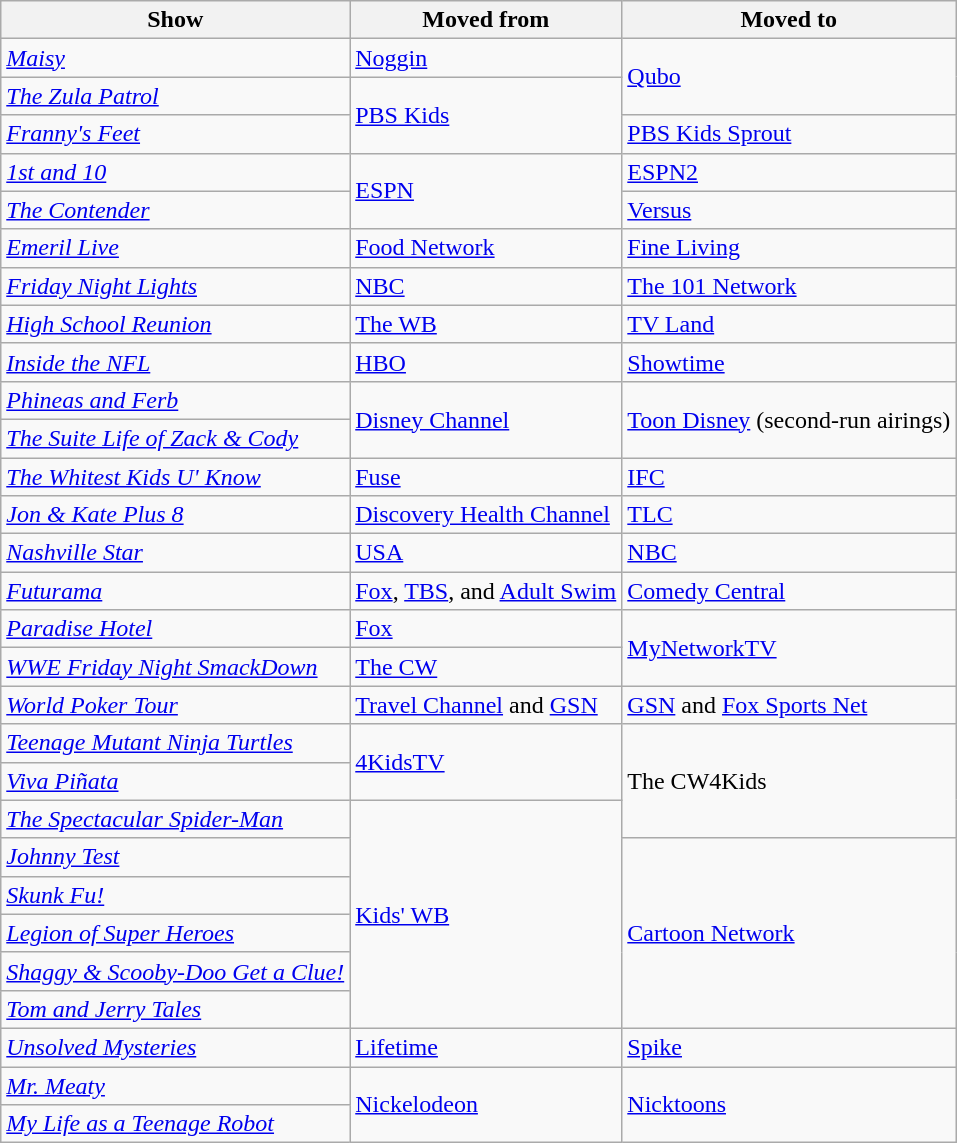<table class="wikitable sortable">
<tr>
<th>Show</th>
<th>Moved from</th>
<th>Moved to</th>
</tr>
<tr>
<td><em><a href='#'>Maisy</a></em></td>
<td><a href='#'>Noggin</a></td>
<td rowspan="2"><a href='#'>Qubo</a></td>
</tr>
<tr>
<td><em><a href='#'>The Zula Patrol</a></em></td>
<td rowspan="2"><a href='#'>PBS Kids</a></td>
</tr>
<tr>
<td><em><a href='#'>Franny's Feet</a></em></td>
<td><a href='#'>PBS Kids Sprout</a></td>
</tr>
<tr>
<td><em><a href='#'>1st and 10</a></em></td>
<td rowspan="2"><a href='#'>ESPN</a></td>
<td><a href='#'>ESPN2</a></td>
</tr>
<tr>
<td><em><a href='#'>The Contender</a></em></td>
<td><a href='#'>Versus</a></td>
</tr>
<tr>
<td><em><a href='#'>Emeril Live</a></em></td>
<td><a href='#'>Food Network</a></td>
<td><a href='#'>Fine Living</a></td>
</tr>
<tr>
<td><em><a href='#'>Friday Night Lights</a></em></td>
<td><a href='#'>NBC</a></td>
<td><a href='#'>The 101 Network</a></td>
</tr>
<tr>
<td><em><a href='#'>High School Reunion</a></em></td>
<td><a href='#'>The WB</a></td>
<td><a href='#'>TV Land</a></td>
</tr>
<tr>
<td><em><a href='#'>Inside the NFL</a></em></td>
<td><a href='#'>HBO</a></td>
<td><a href='#'>Showtime</a></td>
</tr>
<tr>
<td><em><a href='#'>Phineas and Ferb</a></em></td>
<td rowspan="2"><a href='#'>Disney Channel</a></td>
<td rowspan="2"><a href='#'>Toon Disney</a> (second-run airings)</td>
</tr>
<tr>
<td><em><a href='#'>The Suite Life of Zack & Cody</a></em></td>
</tr>
<tr>
<td><em><a href='#'>The Whitest Kids U' Know</a></em></td>
<td><a href='#'>Fuse</a></td>
<td><a href='#'>IFC</a></td>
</tr>
<tr>
<td><em><a href='#'>Jon & Kate Plus 8</a></em></td>
<td><a href='#'>Discovery Health Channel</a></td>
<td><a href='#'>TLC</a></td>
</tr>
<tr>
<td><em><a href='#'>Nashville Star</a></em></td>
<td><a href='#'>USA</a></td>
<td><a href='#'>NBC</a></td>
</tr>
<tr>
<td><em><a href='#'>Futurama</a></em></td>
<td><a href='#'>Fox</a>, <a href='#'>TBS</a>, and <a href='#'>Adult Swim</a></td>
<td><a href='#'>Comedy Central</a></td>
</tr>
<tr>
<td><em><a href='#'>Paradise Hotel</a></em></td>
<td><a href='#'>Fox</a></td>
<td rowspan="2"><a href='#'>MyNetworkTV</a></td>
</tr>
<tr>
<td><em><a href='#'>WWE Friday Night SmackDown</a></em></td>
<td><a href='#'>The CW</a></td>
</tr>
<tr>
<td><em><a href='#'>World Poker Tour</a></em></td>
<td><a href='#'>Travel Channel</a> and <a href='#'>GSN</a></td>
<td><a href='#'>GSN</a> and <a href='#'>Fox Sports Net</a></td>
</tr>
<tr>
<td><em><a href='#'>Teenage Mutant Ninja Turtles</a></em></td>
<td rowspan="2"><a href='#'>4KidsTV</a></td>
<td rowspan="3">The CW4Kids</td>
</tr>
<tr>
<td><em><a href='#'>Viva Piñata</a></em></td>
</tr>
<tr>
<td><em><a href='#'>The Spectacular Spider-Man</a></em></td>
<td rowspan="6"><a href='#'>Kids' WB</a></td>
</tr>
<tr>
<td><em><a href='#'>Johnny Test</a></em></td>
<td rowspan="5"><a href='#'>Cartoon Network</a></td>
</tr>
<tr>
<td><em><a href='#'>Skunk Fu!</a></em></td>
</tr>
<tr>
<td><em><a href='#'>Legion of Super Heroes</a></em></td>
</tr>
<tr>
<td><em><a href='#'>Shaggy & Scooby-Doo Get a Clue!</a></em></td>
</tr>
<tr>
<td><em><a href='#'>Tom and Jerry Tales</a></em></td>
</tr>
<tr>
<td><em><a href='#'>Unsolved Mysteries</a></em></td>
<td><a href='#'>Lifetime</a></td>
<td><a href='#'>Spike</a></td>
</tr>
<tr>
<td><em><a href='#'>Mr. Meaty</a></em></td>
<td rowspan="2"><a href='#'>Nickelodeon</a></td>
<td rowspan="2"><a href='#'>Nicktoons</a></td>
</tr>
<tr>
<td><em><a href='#'>My Life as a Teenage Robot</a></em></td>
</tr>
</table>
